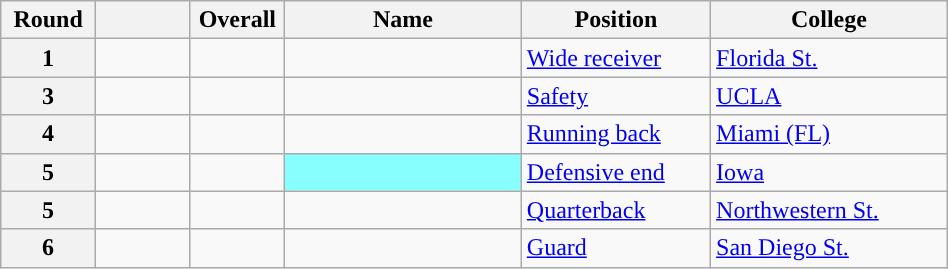<table class="wikitable sortable" style="width: 50%;">
<tr>
<th scope="col" style="width: 10%;">Round</th>
<th scope="col" style="width: 10%;"></th>
<th scope="col" style="width: 10%;">Overall</th>
<th scope="col" style="width: 25%;">Name</th>
<th scope="col" style="width: 20%;">Position</th>
<th scope="col" style="width: 25%;">College</th>
</tr>
<tr>
<th scope="row">1</th>
<td></td>
<td></td>
<td></td>
<td><a href='#'>Wide receiver</a></td>
<td><a href='#'>Florida St.</a></td>
</tr>
<tr>
<th scope="row">3</th>
<td></td>
<td></td>
<td></td>
<td><a href='#'>Safety</a></td>
<td><a href='#'>UCLA</a></td>
</tr>
<tr>
<th scope="row">4</th>
<td></td>
<td></td>
<td></td>
<td><a href='#'>Running back</a></td>
<td><a href='#'>Miami (FL)</a></td>
</tr>
<tr>
<th scope="row">5</th>
<td></td>
<td></td>
<td style="background:#88FFFF;"> <sup></sup></td>
<td><a href='#'>Defensive end</a></td>
<td><a href='#'>Iowa</a></td>
</tr>
<tr>
<th scope="row">5</th>
<td></td>
<td></td>
<td></td>
<td><a href='#'>Quarterback</a></td>
<td><a href='#'>Northwestern St.</a></td>
</tr>
<tr>
<th scope="row">6</th>
<td></td>
<td></td>
<td></td>
<td><a href='#'>Guard</a></td>
<td><a href='#'>San Diego St.</a></td>
</tr>
</table>
